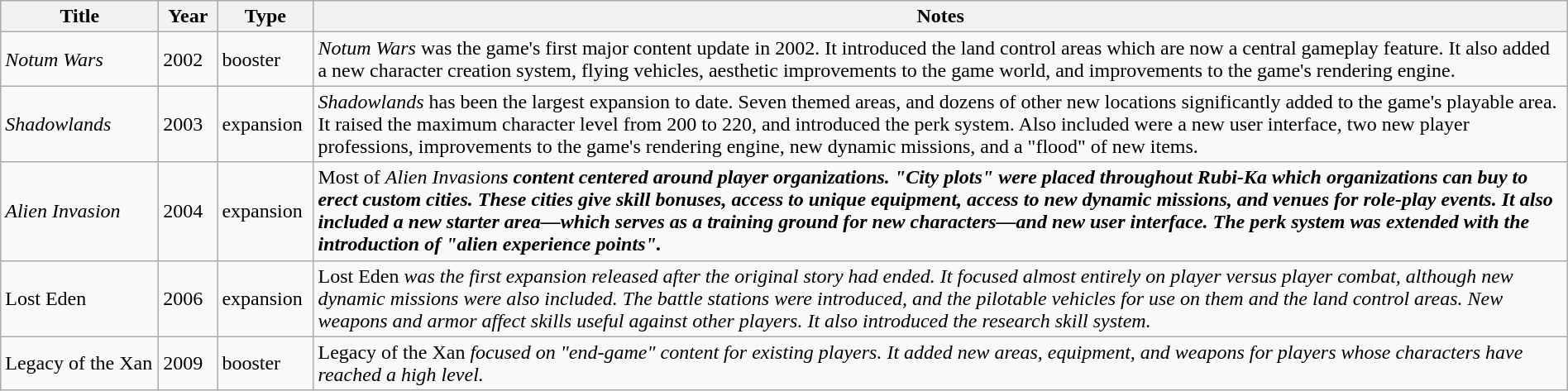<table style="width:100%;" class="wikitable sortable">
<tr>
<th style="width:120px;">Title</th>
<th style="width:40px;">Year</th>
<th style="width:70px;">Type</th>
<th class="unsortable">Notes</th>
</tr>
<tr>
<td><em>Notum Wars</em></td>
<td>2002</td>
<td>booster</td>
<td><em>Notum Wars</em> was the game's first major content update in 2002. It introduced the land control areas which are now a central gameplay feature. It also added a new character creation system, flying vehicles, aesthetic improvements to the game world, and improvements to the game's rendering engine.</td>
</tr>
<tr>
<td><em>Shadowlands</em></td>
<td>2003</td>
<td>expansion</td>
<td><em>Shadowlands</em> has been the largest expansion to date. Seven themed areas, and dozens of other new locations significantly added to the game's playable area. It raised the maximum character level from 200 to 220, and introduced the perk system. Also included were a new user interface, two new player professions, improvements to the game's rendering engine, new dynamic missions, and a "flood" of new items.</td>
</tr>
<tr>
<td><em>Alien Invasion</em></td>
<td>2004</td>
<td>expansion</td>
<td>Most of <em>Alien Invasion<strong>s content centered around player organizations. "City plots" were placed throughout Rubi-Ka which organizations can buy to erect custom cities. These cities give skill bonuses, access to unique equipment, access to new dynamic missions, and venues for role-play events. It also included a new starter area—which serves as a training ground for new characters—and new user interface. The perk system was extended with the introduction of "alien experience points".</td>
</tr>
<tr>
<td></em>Lost Eden<em></td>
<td>2006</td>
<td>expansion</td>
<td></em>Lost Eden<em> was the first expansion released after the original story had ended. It focused almost entirely on player versus player combat, although new dynamic missions were also included. The battle stations were introduced, and the pilotable vehicles for use on them and the land control areas. New weapons and armor affect skills useful against other players. It also introduced the research skill system.</td>
</tr>
<tr>
<td></em>Legacy of the Xan<em></td>
<td>2009</td>
<td>booster</td>
<td></em>Legacy of the Xan<em> focused on "end-game" content for existing players. It added new areas, equipment, and weapons for players whose characters have reached a high level.</td>
</tr>
</table>
